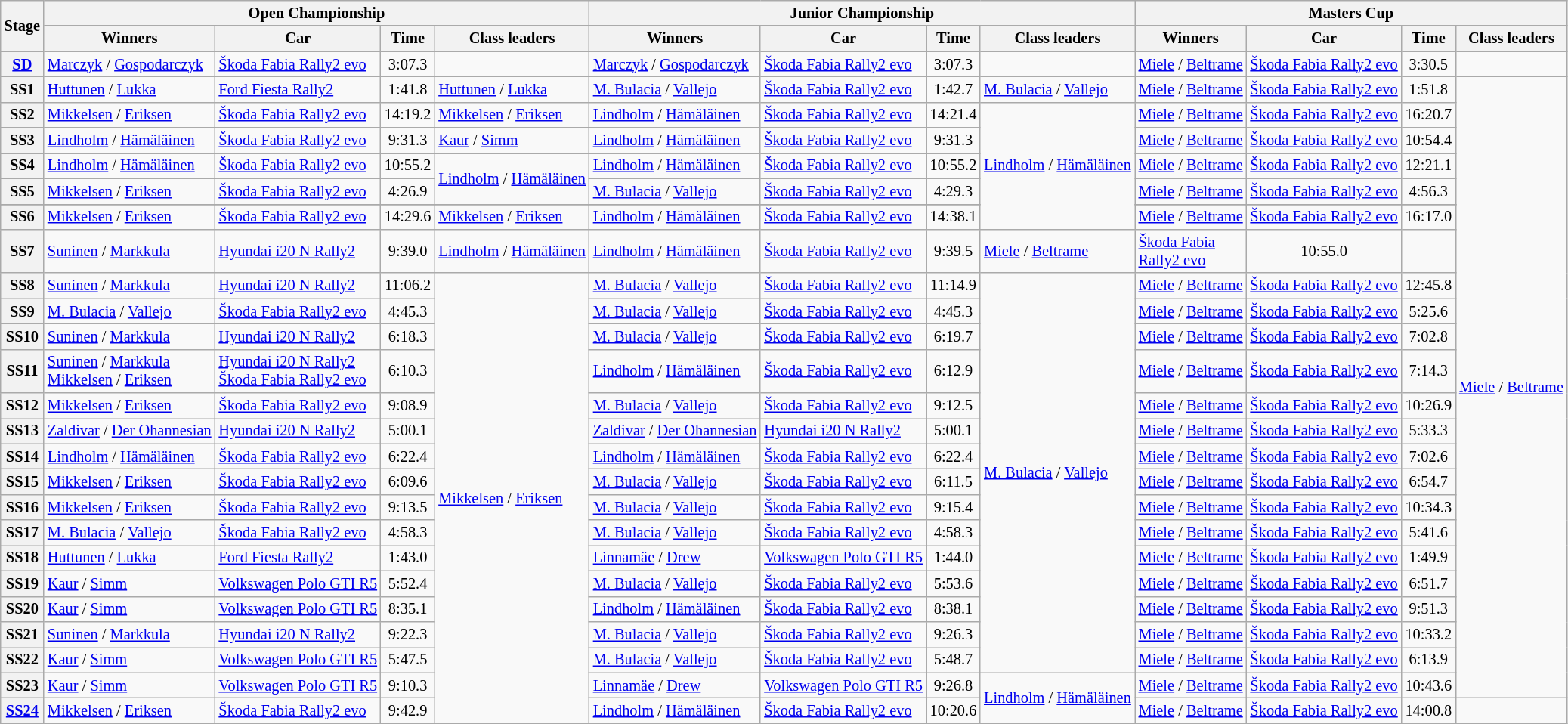<table class="wikitable" style="font-size:85%">
<tr>
<th rowspan="2">Stage</th>
<th colspan="4">Open Championship</th>
<th colspan="4">Junior Championship</th>
<th colspan="4">Masters Cup</th>
</tr>
<tr>
<th>Winners</th>
<th>Car</th>
<th>Time</th>
<th>Class leaders</th>
<th>Winners</th>
<th>Car</th>
<th>Time</th>
<th>Class leaders</th>
<th>Winners</th>
<th>Car</th>
<th>Time</th>
<th nowrap>Class leaders</th>
</tr>
<tr>
<th><a href='#'>SD</a></th>
<td><a href='#'>Marczyk</a> / <a href='#'>Gospodarczyk</a></td>
<td nowrap><a href='#'>Škoda Fabia Rally2 evo</a></td>
<td align="center">3:07.3</td>
<td></td>
<td><a href='#'>Marczyk</a> / <a href='#'>Gospodarczyk</a></td>
<td nowrap><a href='#'>Škoda Fabia Rally2 evo</a></td>
<td align="center">3:07.3</td>
<td></td>
<td nowrap><a href='#'>Miele</a> / <a href='#'>Beltrame</a></td>
<td nowrap><a href='#'>Škoda Fabia Rally2 evo</a></td>
<td align="center">3:30.5</td>
<td></td>
</tr>
<tr>
<th>SS1</th>
<td><a href='#'>Huttunen</a> / <a href='#'>Lukka</a></td>
<td><a href='#'>Ford Fiesta Rally2</a></td>
<td align="center">1:41.8</td>
<td><a href='#'>Huttunen</a> / <a href='#'>Lukka</a></td>
<td><a href='#'>M. Bulacia</a>  / <a href='#'>Vallejo</a></td>
<td><a href='#'>Škoda Fabia Rally2 evo</a></td>
<td align="center">1:42.7</td>
<td><a href='#'>M. Bulacia</a>  / <a href='#'>Vallejo</a></td>
<td><a href='#'>Miele</a> / <a href='#'>Beltrame</a></td>
<td><a href='#'>Škoda Fabia Rally2 evo</a></td>
<td align="center">1:51.8</td>
<td rowspan="24" nowrap><a href='#'>Miele</a> / <a href='#'>Beltrame</a></td>
</tr>
<tr>
<th>SS2</th>
<td><a href='#'>Mikkelsen</a> / <a href='#'>Eriksen</a></td>
<td><a href='#'>Škoda Fabia Rally2 evo</a></td>
<td align="center">14:19.2</td>
<td><a href='#'>Mikkelsen</a>  / <a href='#'>Eriksen</a></td>
<td><a href='#'>Lindholm</a> / <a href='#'>Hämäläinen</a></td>
<td><a href='#'>Škoda Fabia Rally2 evo</a></td>
<td align="center">14:21.4</td>
<td rowspan="6"><a href='#'>Lindholm</a> / <a href='#'>Hämäläinen</a></td>
<td><a href='#'>Miele</a> / <a href='#'>Beltrame</a></td>
<td><a href='#'>Škoda Fabia Rally2 evo</a></td>
<td align="center">16:20.7</td>
</tr>
<tr>
<th>SS3</th>
<td><a href='#'>Lindholm</a> / <a href='#'>Hämäläinen</a></td>
<td><a href='#'>Škoda Fabia Rally2 evo</a></td>
<td align="center">9:31.3</td>
<td><a href='#'>Kaur</a> / <a href='#'>Simm</a></td>
<td><a href='#'>Lindholm</a> / <a href='#'>Hämäläinen</a></td>
<td><a href='#'>Škoda Fabia Rally2 evo</a></td>
<td align="center">9:31.3</td>
<td><a href='#'>Miele</a> / <a href='#'>Beltrame</a></td>
<td><a href='#'>Škoda Fabia Rally2 evo</a></td>
<td align="center">10:54.4</td>
</tr>
<tr>
<th>SS4</th>
<td><a href='#'>Lindholm</a> / <a href='#'>Hämäläinen</a></td>
<td><a href='#'>Škoda Fabia Rally2 evo</a></td>
<td align="center">10:55.2</td>
<td rowspan="2" nowrap><a href='#'>Lindholm</a> / <a href='#'>Hämäläinen</a></td>
<td><a href='#'>Lindholm</a> / <a href='#'>Hämäläinen</a></td>
<td><a href='#'>Škoda Fabia Rally2 evo</a></td>
<td align="center">10:55.2</td>
<td><a href='#'>Miele</a> / <a href='#'>Beltrame</a></td>
<td><a href='#'>Škoda Fabia Rally2 evo</a></td>
<td align="center">12:21.1</td>
</tr>
<tr>
<th>SS5</th>
<td><a href='#'>Mikkelsen</a>  / <a href='#'>Eriksen</a></td>
<td><a href='#'>Škoda Fabia Rally2 evo</a></td>
<td align="center">4:26.9</td>
<td><a href='#'>M. Bulacia</a>  / <a href='#'>Vallejo</a></td>
<td><a href='#'>Škoda Fabia Rally2 evo</a></td>
<td align="center">4:29.3</td>
<td><a href='#'>Miele</a> / <a href='#'>Beltrame</a></td>
<td><a href='#'>Škoda Fabia Rally2 evo</a></td>
<td align="center">4:56.3</td>
</tr>
<tr>
</tr>
<tr>
<th>SS6</th>
<td><a href='#'>Mikkelsen</a>  / <a href='#'>Eriksen</a></td>
<td><a href='#'>Škoda Fabia Rally2 evo</a></td>
<td align="center">14:29.6</td>
<td><a href='#'>Mikkelsen</a>  / <a href='#'>Eriksen</a></td>
<td><a href='#'>Lindholm</a> / <a href='#'>Hämäläinen</a></td>
<td><a href='#'>Škoda Fabia Rally2 evo</a></td>
<td align="center">14:38.1</td>
<td><a href='#'>Miele</a> / <a href='#'>Beltrame</a></td>
<td><a href='#'>Škoda Fabia Rally2 evo</a></td>
<td align="center">16:17.0</td>
</tr>
<tr>
<th>SS7</th>
<td><a href='#'>Suninen</a>  / <a href='#'>Markkula</a></td>
<td><a href='#'>Hyundai i20 N Rally2</a></td>
<td align="center">9:39.0</td>
<td><a href='#'>Lindholm</a> / <a href='#'>Hämäläinen</a></td>
<td><a href='#'>Lindholm</a> / <a href='#'>Hämäläinen</a></td>
<td><a href='#'>Škoda Fabia Rally2 evo</a></td>
<td align="center">9:39.5</td>
<td><a href='#'>Miele</a> / <a href='#'>Beltrame</a></td>
<td><a href='#'>Škoda Fabia Rally2 evo</a></td>
<td align="center">10:55.0</td>
</tr>
<tr>
<th>SS8</th>
<td><a href='#'>Suninen</a>  / <a href='#'>Markkula</a></td>
<td><a href='#'>Hyundai i20 N Rally2</a></td>
<td align="center">11:06.2</td>
<td rowspan="17"><a href='#'>Mikkelsen</a>  / <a href='#'>Eriksen</a></td>
<td><a href='#'>M. Bulacia</a>  / <a href='#'>Vallejo</a></td>
<td><a href='#'>Škoda Fabia Rally2 evo</a></td>
<td align="center">11:14.9</td>
<td rowspan="15"><a href='#'>M. Bulacia</a>  / <a href='#'>Vallejo</a></td>
<td><a href='#'>Miele</a> / <a href='#'>Beltrame</a></td>
<td><a href='#'>Škoda Fabia Rally2 evo</a></td>
<td align="center">12:45.8</td>
</tr>
<tr>
<th>SS9</th>
<td><a href='#'>M. Bulacia</a>  / <a href='#'>Vallejo</a></td>
<td><a href='#'>Škoda Fabia Rally2 evo</a></td>
<td align="center">4:45.3</td>
<td><a href='#'>M. Bulacia</a>  / <a href='#'>Vallejo</a></td>
<td><a href='#'>Škoda Fabia Rally2 evo</a></td>
<td align="center">4:45.3</td>
<td><a href='#'>Miele</a> / <a href='#'>Beltrame</a></td>
<td><a href='#'>Škoda Fabia Rally2 evo</a></td>
<td align="center">5:25.6</td>
</tr>
<tr>
<th>SS10</th>
<td><a href='#'>Suninen</a>  / <a href='#'>Markkula</a></td>
<td><a href='#'>Hyundai i20 N Rally2</a></td>
<td align="center">6:18.3</td>
<td><a href='#'>M. Bulacia</a>  / <a href='#'>Vallejo</a></td>
<td><a href='#'>Škoda Fabia Rally2 evo</a></td>
<td align="center">6:19.7</td>
<td><a href='#'>Miele</a> / <a href='#'>Beltrame</a></td>
<td><a href='#'>Škoda Fabia Rally2 evo</a></td>
<td align="center">7:02.8</td>
</tr>
<tr>
<th>SS11</th>
<td><a href='#'>Suninen</a> / <a href='#'>Markkula</a><br><a href='#'>Mikkelsen</a>  / <a href='#'>Eriksen</a></td>
<td><a href='#'>Hyundai i20 N Rally2</a><br><a href='#'>Škoda Fabia Rally2 evo</a></td>
<td align="center">6:10.3</td>
<td><a href='#'>Lindholm</a> / <a href='#'>Hämäläinen</a></td>
<td><a href='#'>Škoda Fabia Rally2 evo</a></td>
<td align="center">6:12.9</td>
<td><a href='#'>Miele</a> / <a href='#'>Beltrame</a></td>
<td><a href='#'>Škoda Fabia Rally2 evo</a></td>
<td align="center">7:14.3</td>
</tr>
<tr>
<th>SS12</th>
<td><a href='#'>Mikkelsen</a>  / <a href='#'>Eriksen</a></td>
<td><a href='#'>Škoda Fabia Rally2 evo</a></td>
<td align="center">9:08.9</td>
<td><a href='#'>M. Bulacia</a>  / <a href='#'>Vallejo</a></td>
<td><a href='#'>Škoda Fabia Rally2 evo</a></td>
<td align="center">9:12.5</td>
<td><a href='#'>Miele</a> / <a href='#'>Beltrame</a></td>
<td><a href='#'>Škoda Fabia Rally2 evo</a></td>
<td align="center">10:26.9</td>
</tr>
<tr>
<th>SS13</th>
<td nowrap><a href='#'>Zaldivar</a> / <a href='#'>Der Ohannesian</a></td>
<td><a href='#'>Hyundai i20 N Rally2</a></td>
<td align="center">5:00.1</td>
<td nowrap><a href='#'>Zaldivar</a> / <a href='#'>Der Ohannesian</a></td>
<td><a href='#'>Hyundai i20 N Rally2</a></td>
<td align="center">5:00.1</td>
<td><a href='#'>Miele</a> / <a href='#'>Beltrame</a></td>
<td><a href='#'>Škoda Fabia Rally2 evo</a></td>
<td align="center">5:33.3</td>
</tr>
<tr>
<th>SS14</th>
<td><a href='#'>Lindholm</a> / <a href='#'>Hämäläinen</a></td>
<td><a href='#'>Škoda Fabia Rally2 evo</a></td>
<td align="center">6:22.4</td>
<td><a href='#'>Lindholm</a> / <a href='#'>Hämäläinen</a></td>
<td><a href='#'>Škoda Fabia Rally2 evo</a></td>
<td align="center">6:22.4</td>
<td><a href='#'>Miele</a> / <a href='#'>Beltrame</a></td>
<td><a href='#'>Škoda Fabia Rally2 evo</a></td>
<td align="center">7:02.6</td>
</tr>
<tr>
<th>SS15</th>
<td><a href='#'>Mikkelsen</a>  / <a href='#'>Eriksen</a></td>
<td><a href='#'>Škoda Fabia Rally2 evo</a></td>
<td align="center">6:09.6</td>
<td><a href='#'>M. Bulacia</a>  / <a href='#'>Vallejo</a></td>
<td><a href='#'>Škoda Fabia Rally2 evo</a></td>
<td align="center">6:11.5</td>
<td><a href='#'>Miele</a> / <a href='#'>Beltrame</a></td>
<td><a href='#'>Škoda Fabia Rally2 evo</a></td>
<td align="center">6:54.7</td>
</tr>
<tr>
<th>SS16</th>
<td><a href='#'>Mikkelsen</a>  / <a href='#'>Eriksen</a></td>
<td><a href='#'>Škoda Fabia Rally2 evo</a></td>
<td align="center">9:13.5</td>
<td><a href='#'>M. Bulacia</a>  / <a href='#'>Vallejo</a></td>
<td><a href='#'>Škoda Fabia Rally2 evo</a></td>
<td align="center">9:15.4</td>
<td><a href='#'>Miele</a> / <a href='#'>Beltrame</a></td>
<td><a href='#'>Škoda Fabia Rally2 evo</a></td>
<td align="center">10:34.3</td>
</tr>
<tr>
<th>SS17</th>
<td><a href='#'>M. Bulacia</a> / <a href='#'>Vallejo</a></td>
<td><a href='#'>Škoda Fabia Rally2 evo</a></td>
<td align="center">4:58.3</td>
<td><a href='#'>M. Bulacia</a> / <a href='#'>Vallejo</a></td>
<td><a href='#'>Škoda Fabia Rally2 evo</a></td>
<td align="center">4:58.3</td>
<td><a href='#'>Miele</a> / <a href='#'>Beltrame</a></td>
<td><a href='#'>Škoda Fabia Rally2 evo</a></td>
<td align="center">5:41.6</td>
</tr>
<tr>
<th>SS18</th>
<td><a href='#'>Huttunen</a> / <a href='#'>Lukka</a></td>
<td><a href='#'>Ford Fiesta Rally2</a></td>
<td align="center">1:43.0</td>
<td><a href='#'>Linnamäe</a> / <a href='#'>Drew</a></td>
<td nowrap><a href='#'>Volkswagen Polo GTI R5</a></td>
<td align="center">1:44.0</td>
<td><a href='#'>Miele</a> / <a href='#'>Beltrame</a></td>
<td><a href='#'>Škoda Fabia Rally2 evo</a></td>
<td align="center">1:49.9</td>
</tr>
<tr>
<th>SS19</th>
<td><a href='#'>Kaur</a> / <a href='#'>Simm</a></td>
<td nowrap><a href='#'>Volkswagen Polo GTI R5</a></td>
<td align="center">5:52.4</td>
<td><a href='#'>M. Bulacia</a> / <a href='#'>Vallejo</a></td>
<td><a href='#'>Škoda Fabia Rally2 evo</a></td>
<td align="center">5:53.6</td>
<td><a href='#'>Miele</a> / <a href='#'>Beltrame</a></td>
<td><a href='#'>Škoda Fabia Rally2 evo</a></td>
<td align="center">6:51.7</td>
</tr>
<tr>
<th>SS20</th>
<td><a href='#'>Kaur</a> / <a href='#'>Simm</a></td>
<td><a href='#'>Volkswagen Polo GTI R5</a></td>
<td align="center">8:35.1</td>
<td><a href='#'>Lindholm</a> / <a href='#'>Hämäläinen</a></td>
<td><a href='#'>Škoda Fabia Rally2 evo</a></td>
<td align="center">8:38.1</td>
<td><a href='#'>Miele</a> / <a href='#'>Beltrame</a></td>
<td><a href='#'>Škoda Fabia Rally2 evo</a></td>
<td align="center">9:51.3</td>
</tr>
<tr>
<th>SS21</th>
<td><a href='#'>Suninen</a> / <a href='#'>Markkula</a></td>
<td><a href='#'>Hyundai i20 N Rally2</a></td>
<td align="center">9:22.3</td>
<td><a href='#'>M. Bulacia</a> / <a href='#'>Vallejo</a></td>
<td><a href='#'>Škoda Fabia Rally2 evo</a></td>
<td align="center">9:26.3</td>
<td><a href='#'>Miele</a> / <a href='#'>Beltrame</a></td>
<td><a href='#'>Škoda Fabia Rally2 evo</a></td>
<td align="center">10:33.2</td>
</tr>
<tr>
<th>SS22</th>
<td><a href='#'>Kaur</a> / <a href='#'>Simm</a></td>
<td><a href='#'>Volkswagen Polo GTI R5</a></td>
<td align="center">5:47.5</td>
<td><a href='#'>M. Bulacia</a> / <a href='#'>Vallejo</a></td>
<td><a href='#'>Škoda Fabia Rally2 evo</a></td>
<td align="center">5:48.7</td>
<td><a href='#'>Miele</a> / <a href='#'>Beltrame</a></td>
<td><a href='#'>Škoda Fabia Rally2 evo</a></td>
<td align="center">6:13.9</td>
</tr>
<tr>
<th>SS23</th>
<td><a href='#'>Kaur</a> / <a href='#'>Simm</a></td>
<td><a href='#'>Volkswagen Polo GTI R5</a></td>
<td align="center">9:10.3</td>
<td><a href='#'>Linnamäe</a> / <a href='#'>Drew</a></td>
<td><a href='#'>Volkswagen Polo GTI R5</a></td>
<td align="center">9:26.8</td>
<td rowspan="2" nowrap><a href='#'>Lindholm</a> / <a href='#'>Hämäläinen</a></td>
<td><a href='#'>Miele</a> / <a href='#'>Beltrame</a></td>
<td><a href='#'>Škoda Fabia Rally2 evo</a></td>
<td align="center">10:43.6</td>
</tr>
<tr>
<th><a href='#'>SS24</a></th>
<td><a href='#'>Mikkelsen</a>  / <a href='#'>Eriksen</a></td>
<td><a href='#'>Škoda Fabia Rally2 evo</a></td>
<td align="center">9:42.9</td>
<td><a href='#'>Lindholm</a> / <a href='#'>Hämäläinen</a></td>
<td><a href='#'>Škoda Fabia Rally2 evo</a></td>
<td align="center">10:20.6</td>
<td><a href='#'>Miele</a> / <a href='#'>Beltrame</a></td>
<td><a href='#'>Škoda Fabia Rally2 evo</a></td>
<td align="center">14:00.8</td>
</tr>
<tr>
</tr>
</table>
